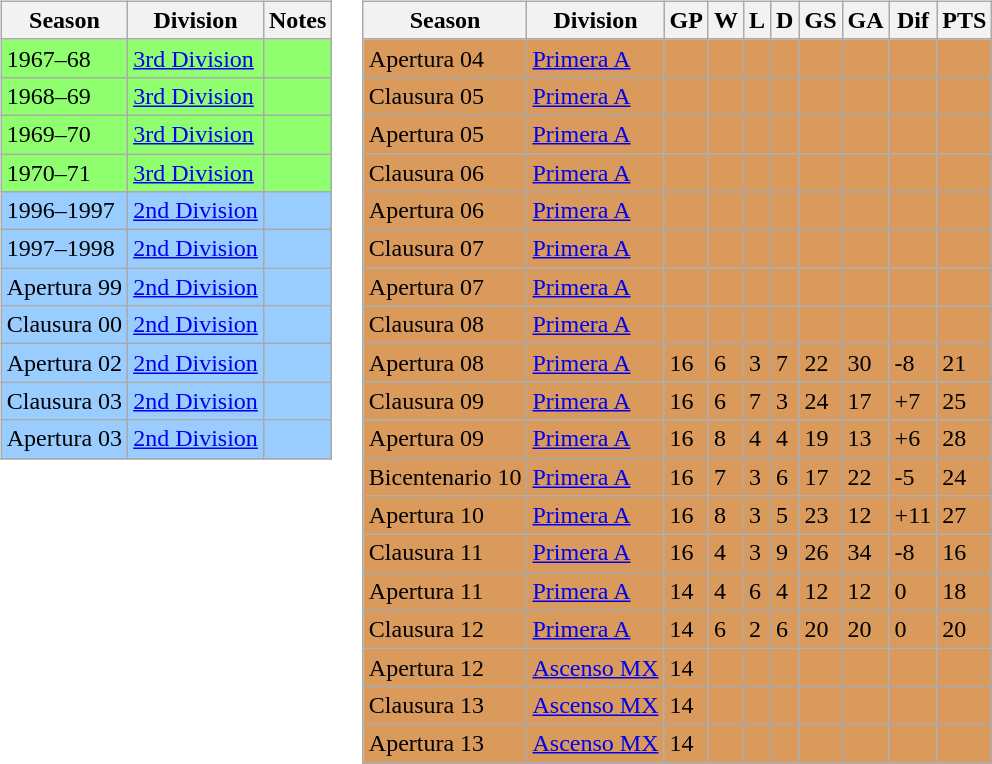<table>
<tr>
<td valign="top" width=0%><br><table class="wikitable" style="background:#f0f6fa;">
<tr>
<th>Season</th>
<th>Division</th>
<th>Notes</th>
</tr>
<tr>
<td style="background:#8FFF6F;">1967–68</td>
<td style="background:#8FFF6F;"><a href='#'>3rd Division</a></td>
<td style="background:#8FFF6F;"></td>
</tr>
<tr>
<td style="background:#8FFF6F;">1968–69</td>
<td style="background:#8FFF6F;"><a href='#'>3rd Division</a></td>
<td style="background:#8FFF6F;"></td>
</tr>
<tr>
<td style="background:#8FFF6F;">1969–70</td>
<td style="background:#8FFF6F;"><a href='#'>3rd Division</a></td>
<td style="background:#8FFF6F;"></td>
</tr>
<tr>
<td style="background:#8FFF6F;">1970–71</td>
<td style="background:#8FFF6F;"><a href='#'>3rd Division</a></td>
<td style="background:#8FFF6F;"></td>
</tr>
<tr>
<td style="background:#99CCFF;">1996–1997</td>
<td style="background:#99CCFF;"><a href='#'>2nd Division</a></td>
<td style="background:#99CCFF;"></td>
</tr>
<tr>
<td style="background:#99CCFF;">1997–1998</td>
<td style="background:#99CCFF;"><a href='#'>2nd Division</a></td>
<td style="background:#99CCFF;"></td>
</tr>
<tr>
<td style="background:#99CCFF;">Apertura 99</td>
<td style="background:#99CCFF;"><a href='#'>2nd Division</a></td>
<td style="background:#99CCFF;"></td>
</tr>
<tr>
<td style="background:#99CCFF;">Clausura 00</td>
<td style="background:#99CCFF;"><a href='#'>2nd Division</a></td>
<td style="background:#99CCFF;"></td>
</tr>
<tr>
<td style="background:#99CCFF;">Apertura 02</td>
<td style="background:#99CCFF;"><a href='#'>2nd Division</a></td>
<td style="background:#99CCFF;"></td>
</tr>
<tr>
<td style="background:#99CCFF;">Clausura 03</td>
<td style="background:#99CCFF;"><a href='#'>2nd Division</a></td>
<td style="background:#99CCFF;"></td>
</tr>
<tr>
<td style="background:#99CCFF;">Apertura 03</td>
<td style="background:#99CCFF;"><a href='#'>2nd Division</a></td>
<td style="background:#99CCFF;"></td>
</tr>
<tr>
</tr>
</table>
</td>
<td valign="top" width=0%><br><table class="wikitable">
<tr style="background:#f0f6fa;">
<th>Season</th>
<th>Division</th>
<th>GP</th>
<th>W</th>
<th>L</th>
<th>D</th>
<th>GS</th>
<th>GA</th>
<th>Dif</th>
<th>PTS</th>
</tr>
<tr>
<td style="background:#D99A5B;">Apertura 04</td>
<td style="background:#D99A5B;"><a href='#'>Primera A</a></td>
<td style="background:#D99A5B;"></td>
<td style="background:#D99A5B;"></td>
<td style="background:#D99A5B;"></td>
<td style="background:#D99A5B;"></td>
<td style="background:#D99A5B;"></td>
<td style="background:#D99A5B;"></td>
<td style="background:#D99A5B;"></td>
<td style="background:#D99A5B;"></td>
</tr>
<tr>
<td style="background:#D99A5B;">Clausura 05</td>
<td style="background:#D99A5B;"><a href='#'>Primera A</a></td>
<td style="background:#D99A5B;"></td>
<td style="background:#D99A5B;"></td>
<td style="background:#D99A5B;"></td>
<td style="background:#D99A5B;"></td>
<td style="background:#D99A5B;"></td>
<td style="background:#D99A5B;"></td>
<td style="background:#D99A5B;"></td>
<td style="background:#D99A5B;"></td>
</tr>
<tr>
<td style="background:#D99A5B;">Apertura 05</td>
<td style="background:#D99A5B;"><a href='#'>Primera A</a></td>
<td style="background:#D99A5B;"></td>
<td style="background:#D99A5B;"></td>
<td style="background:#D99A5B;"></td>
<td style="background:#D99A5B;"></td>
<td style="background:#D99A5B;"></td>
<td style="background:#D99A5B;"></td>
<td style="background:#D99A5B;"></td>
<td style="background:#D99A5B;"></td>
</tr>
<tr>
<td style="background:#D99A5B;">Clausura 06</td>
<td style="background:#D99A5B;"><a href='#'>Primera A</a></td>
<td style="background:#D99A5B;"></td>
<td style="background:#D99A5B;"></td>
<td style="background:#D99A5B;"></td>
<td style="background:#D99A5B;"></td>
<td style="background:#D99A5B;"></td>
<td style="background:#D99A5B;"></td>
<td style="background:#D99A5B;"></td>
<td style="background:#D99A5B;"></td>
</tr>
<tr>
<td style="background:#D99A5B;">Apertura 06</td>
<td style="background:#D99A5B;"><a href='#'>Primera A</a></td>
<td style="background:#D99A5B;"></td>
<td style="background:#D99A5B;"></td>
<td style="background:#D99A5B;"></td>
<td style="background:#D99A5B;"></td>
<td style="background:#D99A5B;"></td>
<td style="background:#D99A5B;"></td>
<td style="background:#D99A5B;"></td>
<td style="background:#D99A5B;"></td>
</tr>
<tr>
<td style="background:#D99A5B;">Clausura 07</td>
<td style="background:#D99A5B;"><a href='#'>Primera A</a></td>
<td style="background:#D99A5B;"></td>
<td style="background:#D99A5B;"></td>
<td style="background:#D99A5B;"></td>
<td style="background:#D99A5B;"></td>
<td style="background:#D99A5B;"></td>
<td style="background:#D99A5B;"></td>
<td style="background:#D99A5B;"></td>
<td style="background:#D99A5B;"></td>
</tr>
<tr>
<td style="background:#D99A5B;">Apertura 07</td>
<td style="background:#D99A5B;"><a href='#'>Primera A</a></td>
<td style="background:#D99A5B;"></td>
<td style="background:#D99A5B;"></td>
<td style="background:#D99A5B;"></td>
<td style="background:#D99A5B;"></td>
<td style="background:#D99A5B;"></td>
<td style="background:#D99A5B;"></td>
<td style="background:#D99A5B;"></td>
<td style="background:#D99A5B;"></td>
</tr>
<tr>
<td style="background:#D99A5B;">Clausura 08</td>
<td style="background:#D99A5B;"><a href='#'>Primera A</a></td>
<td style="background:#D99A5B;"></td>
<td style="background:#D99A5B;"></td>
<td style="background:#D99A5B;"></td>
<td style="background:#D99A5B;"></td>
<td style="background:#D99A5B;"></td>
<td style="background:#D99A5B;"></td>
<td style="background:#D99A5B;"></td>
<td style="background:#D99A5B;"></td>
</tr>
<tr>
<td style="background:#D99A5B;">Apertura 08</td>
<td style="background:#D99A5B;"><a href='#'>Primera A</a></td>
<td style="background:#D99A5B;">16</td>
<td style="background:#D99A5B;">6</td>
<td style="background:#D99A5B;">3</td>
<td style="background:#D99A5B;">7</td>
<td style="background:#D99A5B;">22</td>
<td style="background:#D99A5B;">30</td>
<td style="background:#D99A5B;">-8</td>
<td style="background:#D99A5B;">21</td>
</tr>
<tr>
<td style="background:#D99A5B;">Clausura 09</td>
<td style="background:#D99A5B;"><a href='#'>Primera A</a></td>
<td style="background:#D99A5B;">16</td>
<td style="background:#D99A5B;">6</td>
<td style="background:#D99A5B;">7</td>
<td style="background:#D99A5B;">3</td>
<td style="background:#D99A5B;">24</td>
<td style="background:#D99A5B;">17</td>
<td style="background:#D99A5B;">+7</td>
<td style="background:#D99A5B;">25</td>
</tr>
<tr>
<td style="background:#D99A5B;">Apertura 09</td>
<td style="background:#D99A5B;"><a href='#'>Primera A</a></td>
<td style="background:#D99A5B;">16</td>
<td style="background:#D99A5B;">8</td>
<td style="background:#D99A5B;">4</td>
<td style="background:#D99A5B;">4</td>
<td style="background:#D99A5B;">19</td>
<td style="background:#D99A5B;">13</td>
<td style="background:#D99A5B;">+6</td>
<td style="background:#D99A5B;">28</td>
</tr>
<tr>
<td style="background:#D99A5B;">Bicentenario 10</td>
<td style="background:#D99A5B;"><a href='#'>Primera A</a></td>
<td style="background:#D99A5B;">16</td>
<td style="background:#D99A5B;">7</td>
<td style="background:#D99A5B;">3</td>
<td style="background:#D99A5B;">6</td>
<td style="background:#D99A5B;">17</td>
<td style="background:#D99A5B;">22</td>
<td style="background:#D99A5B;">-5</td>
<td style="background:#D99A5B;">24</td>
</tr>
<tr>
<td style="background:#D99A5B;">Apertura 10</td>
<td style="background:#D99A5B;"><a href='#'>Primera A</a></td>
<td style="background:#D99A5B;">16</td>
<td style="background:#D99A5B;">8</td>
<td style="background:#D99A5B;">3</td>
<td style="background:#D99A5B;">5</td>
<td style="background:#D99A5B;">23</td>
<td style="background:#D99A5B;">12</td>
<td style="background:#D99A5B;">+11</td>
<td style="background:#D99A5B;">27</td>
</tr>
<tr>
<td style="background:#D99A5B;">Clausura 11</td>
<td style="background:#D99A5B;"><a href='#'>Primera A</a></td>
<td style="background:#D99A5B;">16</td>
<td style="background:#D99A5B;">4</td>
<td style="background:#D99A5B;">3</td>
<td style="background:#D99A5B;">9</td>
<td style="background:#D99A5B;">26</td>
<td style="background:#D99A5B;">34</td>
<td style="background:#D99A5B;">-8</td>
<td style="background:#D99A5B;">16</td>
</tr>
<tr>
<td style="background:#D99A5B;">Apertura 11</td>
<td style="background:#D99A5B;"><a href='#'>Primera A</a></td>
<td style="background:#D99A5B;">14</td>
<td style="background:#D99A5B;">4</td>
<td style="background:#D99A5B;">6</td>
<td style="background:#D99A5B;">4</td>
<td style="background:#D99A5B;">12</td>
<td style="background:#D99A5B;">12</td>
<td style="background:#D99A5B;">0</td>
<td style="background:#D99A5B;">18</td>
</tr>
<tr>
<td style="background:#D99A5B;">Clausura 12</td>
<td style="background:#D99A5B;"><a href='#'>Primera A</a></td>
<td style="background:#D99A5B;">14</td>
<td style="background:#D99A5B;">6</td>
<td style="background:#D99A5B;">2</td>
<td style="background:#D99A5B;">6</td>
<td style="background:#D99A5B;">20</td>
<td style="background:#D99A5B;">20</td>
<td style="background:#D99A5B;">0</td>
<td style="background:#D99A5B;">20</td>
</tr>
<tr>
<td style="background:#D99A5B;">Apertura 12</td>
<td style="background:#D99A5B;"><a href='#'>Ascenso MX</a></td>
<td style="background:#D99A5B;">14</td>
<td style="background:#D99A5B;"></td>
<td style="background:#D99A5B;"></td>
<td style="background:#D99A5B;"></td>
<td style="background:#D99A5B;"></td>
<td style="background:#D99A5B;"></td>
<td style="background:#D99A5B;"></td>
<td style="background:#D99A5B;"></td>
</tr>
<tr>
<td style="background:#D99A5B;">Clausura 13</td>
<td style="background:#D99A5B;"><a href='#'>Ascenso MX</a></td>
<td style="background:#D99A5B;">14</td>
<td style="background:#D99A5B;"></td>
<td style="background:#D99A5B;"></td>
<td style="background:#D99A5B;"></td>
<td style="background:#D99A5B;"></td>
<td style="background:#D99A5B;"></td>
<td style="background:#D99A5B;"></td>
<td style="background:#D99A5B;"></td>
</tr>
<tr>
<td style="background:#D99A5B;">Apertura 13</td>
<td style="background:#D99A5B;"><a href='#'>Ascenso MX</a></td>
<td style="background:#D99A5B;">14</td>
<td style="background:#D99A5B;"></td>
<td style="background:#D99A5B;"></td>
<td style="background:#D99A5B;"></td>
<td style="background:#D99A5B;"></td>
<td style="background:#D99A5B;"></td>
<td style="background:#D99A5B;"></td>
<td style="background:#D99A5B;"></td>
</tr>
<tr>
</tr>
</table>
</td>
</tr>
</table>
